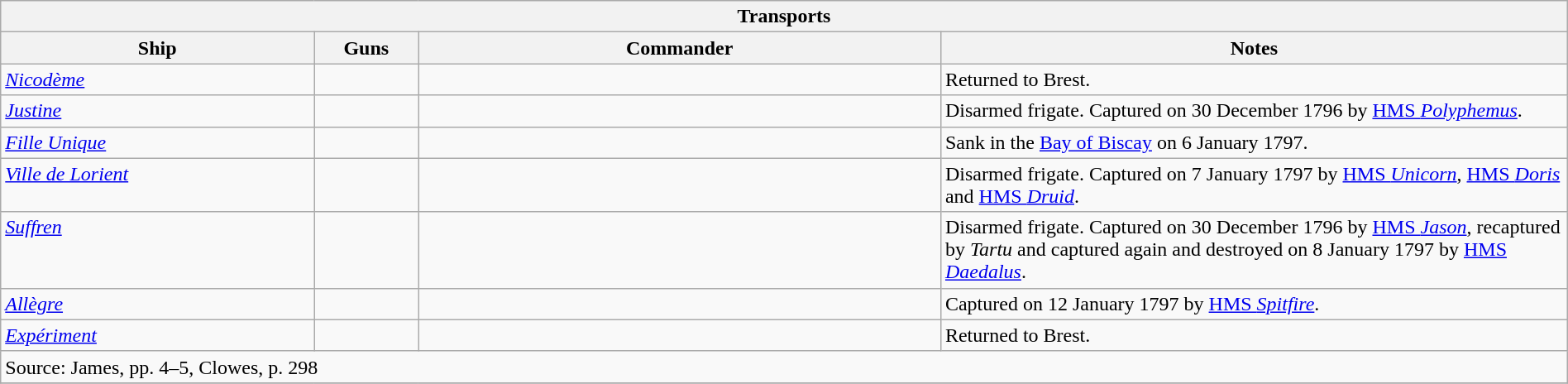<table class="wikitable" width=100%>
<tr valign="top">
<th colspan="11" bgcolor="white">Transports</th>
</tr>
<tr valign="top"|- valign="top">
<th width=15%; align= center>Ship</th>
<th width=5%; align= center>Guns</th>
<th width=25%; align= center>Commander</th>
<th width=30%; align= center>Notes</th>
</tr>
<tr valign="top">
<td align= left><a href='#'><em>Nicodème</em></a></td>
<td align= center></td>
<td align= left></td>
<td align= left>Returned to Brest.</td>
</tr>
<tr valign="top">
<td align= left><a href='#'><em>Justine</em></a></td>
<td align= center></td>
<td align= left></td>
<td align= left>Disarmed frigate. Captured on 30 December 1796 by <a href='#'>HMS <em>Polyphemus</em></a>.</td>
</tr>
<tr valign="top">
<td align= left><a href='#'><em>Fille Unique</em></a></td>
<td align= center></td>
<td align= left></td>
<td align= left>Sank in the <a href='#'>Bay of Biscay</a> on 6 January 1797.</td>
</tr>
<tr valign="top">
<td align= left><a href='#'><em>Ville de Lorient</em></a></td>
<td align= center></td>
<td align= left></td>
<td align= left>Disarmed frigate. Captured on 7 January 1797 by <a href='#'>HMS <em>Unicorn</em></a>, <a href='#'>HMS <em>Doris</em></a> and <a href='#'>HMS <em>Druid</em></a>.</td>
</tr>
<tr valign="top">
<td align= left><a href='#'><em>Suffren</em></a></td>
<td align= center></td>
<td align= left></td>
<td align= left>Disarmed frigate. Captured on 30 December 1796 by <a href='#'>HMS <em>Jason</em></a>, recaptured by <em>Tartu</em> and captured again and destroyed on 8 January 1797 by <a href='#'>HMS <em>Daedalus</em></a>.</td>
</tr>
<tr valign="top">
<td align= left><a href='#'><em>Allègre</em></a></td>
<td align= center></td>
<td align= left></td>
<td align= left>Captured on 12 January 1797 by <a href='#'>HMS <em>Spitfire</em></a>.</td>
</tr>
<tr valign="top">
<td align= left><a href='#'><em>Expériment</em></a></td>
<td align= center></td>
<td align= left></td>
<td align= left>Returned to Brest.</td>
</tr>
<tr valign="top">
<td colspan="9" align="left">Source: James, pp. 4–5, Clowes, p. 298</td>
</tr>
<tr>
</tr>
</table>
